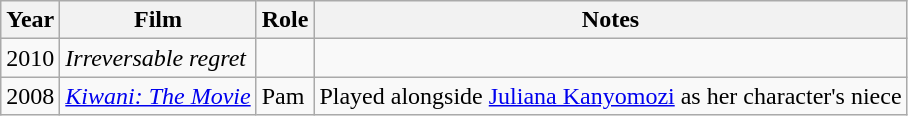<table class="wikitable">
<tr>
<th>Year</th>
<th>Film</th>
<th>Role</th>
<th>Notes</th>
</tr>
<tr>
<td>2010</td>
<td><em>Irreversable regret</em></td>
<td></td>
<td></td>
</tr>
<tr>
<td>2008</td>
<td><em><a href='#'>Kiwani: The Movie</a></em></td>
<td>Pam</td>
<td>Played alongside <a href='#'>Juliana Kanyomozi</a> as her character's niece</td>
</tr>
</table>
